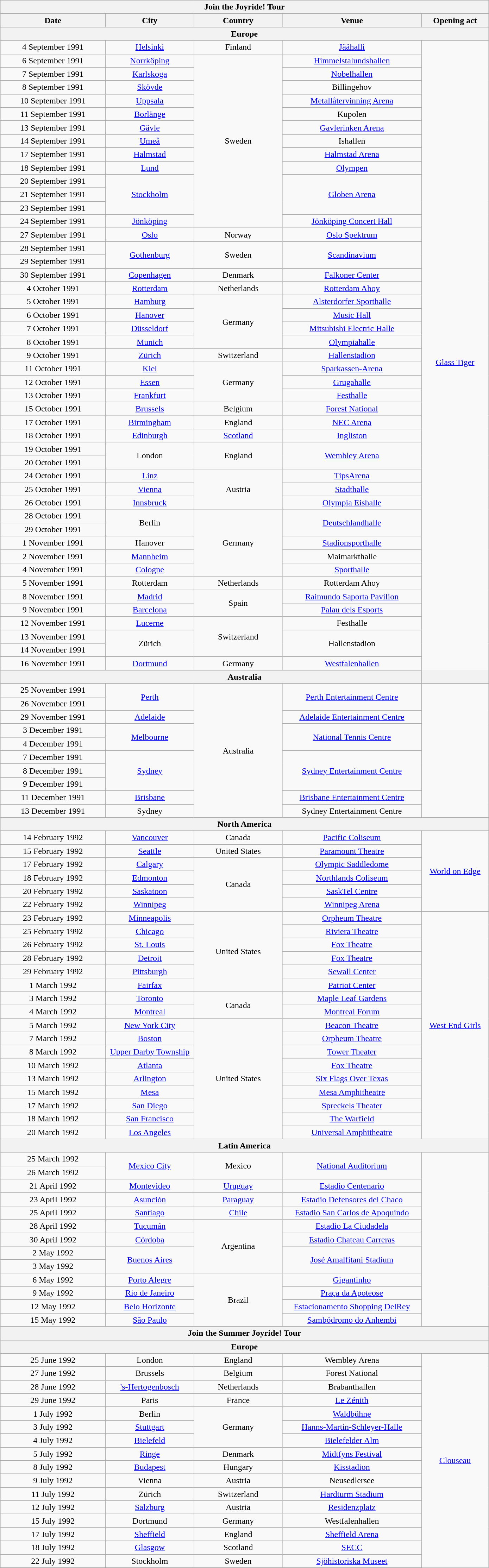<table class="wikitable" style="text-align:center;">
<tr>
<th colspan="5">Join the Joyride! Tour</th>
</tr>
<tr>
<th scope="col" style="width:12em;">Date</th>
<th scope="col" style="width:10em;">City</th>
<th scope="col" style="width:10em;">Country</th>
<th scope="col" style="width:16em;">Venue</th>
<th scope="col" style="width:7.5em;">Opening act</th>
</tr>
<tr>
<th colspan="5">Europe</th>
</tr>
<tr>
<td>4 September 1991</td>
<td><a href='#'>Helsinki</a></td>
<td>Finland</td>
<td><a href='#'>Jäähalli</a></td>
<td rowspan="48"><a href='#'>Glass Tiger</a></td>
</tr>
<tr>
<td>6 September 1991</td>
<td><a href='#'>Norrköping</a></td>
<td rowspan="13">Sweden</td>
<td><a href='#'>Himmelstalundshallen</a></td>
</tr>
<tr>
<td>7 September 1991</td>
<td><a href='#'>Karlskoga</a></td>
<td><a href='#'>Nobelhallen</a></td>
</tr>
<tr>
<td>8 September 1991</td>
<td><a href='#'>Skövde</a></td>
<td>Billingehov</td>
</tr>
<tr>
<td>10 September 1991</td>
<td><a href='#'>Uppsala</a></td>
<td><a href='#'>Metallåtervinning Arena</a></td>
</tr>
<tr>
<td>11 September 1991</td>
<td><a href='#'>Borlänge</a></td>
<td>Kupolen</td>
</tr>
<tr>
<td>13 September 1991</td>
<td><a href='#'>Gävle</a></td>
<td><a href='#'>Gavlerinken Arena</a></td>
</tr>
<tr>
<td>14 September 1991</td>
<td><a href='#'>Umeå</a></td>
<td>Ishallen</td>
</tr>
<tr>
<td>17 September 1991</td>
<td><a href='#'>Halmstad</a></td>
<td><a href='#'>Halmstad Arena</a></td>
</tr>
<tr>
<td>18 September 1991</td>
<td><a href='#'>Lund</a></td>
<td><a href='#'>Olympen</a></td>
</tr>
<tr>
<td>20 September 1991</td>
<td rowspan="3"><a href='#'>Stockholm</a></td>
<td rowspan="3"><a href='#'>Globen Arena</a></td>
</tr>
<tr>
<td>21 September 1991</td>
</tr>
<tr>
<td>23 September 1991</td>
</tr>
<tr>
<td>24 September 1991</td>
<td><a href='#'>Jönköping</a></td>
<td><a href='#'>Jönköping Concert Hall</a></td>
</tr>
<tr>
<td>27 September 1991</td>
<td><a href='#'>Oslo</a></td>
<td>Norway</td>
<td><a href='#'>Oslo Spektrum</a></td>
</tr>
<tr>
<td>28 September 1991</td>
<td rowspan="2"><a href='#'>Gothenburg</a></td>
<td rowspan="2">Sweden</td>
<td rowspan="2"><a href='#'>Scandinavium</a></td>
</tr>
<tr>
<td>29 September 1991</td>
</tr>
<tr>
<td>30 September 1991</td>
<td><a href='#'>Copenhagen</a></td>
<td>Denmark</td>
<td><a href='#'>Falkoner Center</a></td>
</tr>
<tr>
<td>4 October 1991</td>
<td><a href='#'>Rotterdam</a></td>
<td>Netherlands</td>
<td><a href='#'>Rotterdam Ahoy</a></td>
</tr>
<tr>
<td>5 October 1991</td>
<td><a href='#'>Hamburg</a></td>
<td rowspan="4">Germany</td>
<td><a href='#'>Alsterdorfer Sporthalle</a></td>
</tr>
<tr>
<td>6 October 1991</td>
<td><a href='#'>Hanover</a></td>
<td><a href='#'>Music Hall</a></td>
</tr>
<tr>
<td>7 October 1991</td>
<td><a href='#'>Düsseldorf</a></td>
<td><a href='#'>Mitsubishi Electric Halle</a></td>
</tr>
<tr>
<td>8 October 1991</td>
<td><a href='#'>Munich</a></td>
<td><a href='#'>Olympiahalle</a></td>
</tr>
<tr>
<td>9 October 1991</td>
<td><a href='#'>Zürich</a></td>
<td>Switzerland</td>
<td><a href='#'>Hallenstadion</a></td>
</tr>
<tr>
<td>11 October 1991</td>
<td><a href='#'>Kiel</a></td>
<td rowspan="3">Germany</td>
<td><a href='#'>Sparkassen-Arena</a></td>
</tr>
<tr>
<td>12 October 1991</td>
<td><a href='#'>Essen</a></td>
<td><a href='#'>Grugahalle</a></td>
</tr>
<tr>
<td>13 October 1991</td>
<td><a href='#'>Frankfurt</a></td>
<td><a href='#'>Festhalle</a></td>
</tr>
<tr>
<td>15 October 1991</td>
<td><a href='#'>Brussels</a></td>
<td>Belgium</td>
<td><a href='#'>Forest National</a></td>
</tr>
<tr>
<td>17 October 1991</td>
<td><a href='#'>Birmingham</a></td>
<td>England</td>
<td><a href='#'>NEC Arena</a></td>
</tr>
<tr>
<td>18 October 1991</td>
<td><a href='#'>Edinburgh</a></td>
<td><a href='#'>Scotland</a></td>
<td><a href='#'>Ingliston</a></td>
</tr>
<tr>
<td>19 October 1991</td>
<td rowspan="2">London</td>
<td rowspan="2">England</td>
<td rowspan="2"><a href='#'>Wembley Arena</a></td>
</tr>
<tr>
<td>20 October 1991</td>
</tr>
<tr>
<td>24 October 1991</td>
<td><a href='#'>Linz</a></td>
<td rowspan="3">Austria</td>
<td><a href='#'>TipsArena</a></td>
</tr>
<tr>
<td>25 October 1991</td>
<td><a href='#'>Vienna</a></td>
<td><a href='#'>Stadthalle</a></td>
</tr>
<tr>
<td>26 October 1991</td>
<td><a href='#'>Innsbruck</a></td>
<td><a href='#'>Olympia Eishalle</a></td>
</tr>
<tr>
<td>28 October 1991</td>
<td rowspan="2">Berlin</td>
<td rowspan="5">Germany</td>
<td rowspan="2"><a href='#'>Deutschlandhalle</a></td>
</tr>
<tr>
<td>29 October 1991</td>
</tr>
<tr>
<td>1 November 1991</td>
<td>Hanover</td>
<td><a href='#'>Stadionsporthalle</a></td>
</tr>
<tr>
<td>2 November 1991</td>
<td><a href='#'>Mannheim</a></td>
<td>Maimarkthalle</td>
</tr>
<tr>
<td>4 November 1991</td>
<td><a href='#'>Cologne</a></td>
<td><a href='#'>Sporthalle</a></td>
</tr>
<tr>
<td>5 November 1991</td>
<td>Rotterdam</td>
<td>Netherlands</td>
<td>Rotterdam Ahoy</td>
</tr>
<tr>
<td>8 November 1991</td>
<td><a href='#'>Madrid</a></td>
<td rowspan="2">Spain</td>
<td><a href='#'>Raimundo Saporta Pavilion</a></td>
</tr>
<tr>
<td>9 November 1991</td>
<td><a href='#'>Barcelona</a></td>
<td><a href='#'>Palau dels Esports</a></td>
</tr>
<tr>
<td>12 November 1991</td>
<td><a href='#'>Lucerne</a></td>
<td rowspan="3">Switzerland</td>
<td>Festhalle</td>
</tr>
<tr>
<td>13 November 1991</td>
<td rowspan="2">Zürich</td>
<td rowspan="2">Hallenstadion</td>
</tr>
<tr>
<td>14 November 1991</td>
</tr>
<tr>
<td>16 November 1991</td>
<td><a href='#'>Dortmund</a></td>
<td>Germany</td>
<td><a href='#'>Westfalenhallen</a></td>
</tr>
<tr>
<th colspan="5">Australia</th>
</tr>
<tr>
<td>25 November 1991</td>
<td rowspan="2"><a href='#'>Perth</a></td>
<td rowspan="10">Australia</td>
<td rowspan="2"><a href='#'>Perth Entertainment Centre</a></td>
<td rowspan="10"></td>
</tr>
<tr>
<td>26 November 1991</td>
</tr>
<tr>
<td>29 November 1991</td>
<td><a href='#'>Adelaide</a></td>
<td><a href='#'>Adelaide Entertainment Centre</a></td>
</tr>
<tr>
<td>3 December 1991</td>
<td rowspan="2"><a href='#'>Melbourne</a></td>
<td rowspan="2"><a href='#'>National Tennis Centre</a></td>
</tr>
<tr>
<td>4 December 1991</td>
</tr>
<tr>
<td>7 December 1991</td>
<td rowspan="3"><a href='#'>Sydney</a></td>
<td rowspan="3"><a href='#'>Sydney Entertainment Centre</a></td>
</tr>
<tr>
<td>8 December 1991</td>
</tr>
<tr>
<td>9 December 1991</td>
</tr>
<tr>
<td>11 December 1991</td>
<td><a href='#'>Brisbane</a></td>
<td><a href='#'>Brisbane Entertainment Centre</a></td>
</tr>
<tr>
<td>13 December 1991</td>
<td>Sydney</td>
<td>Sydney Entertainment Centre</td>
</tr>
<tr>
<th colspan="5">North America</th>
</tr>
<tr>
<td>14 February 1992</td>
<td><a href='#'>Vancouver</a></td>
<td>Canada</td>
<td><a href='#'>Pacific Coliseum</a></td>
<td rowspan="6"><a href='#'>World on Edge</a></td>
</tr>
<tr>
<td>15 February 1992</td>
<td><a href='#'>Seattle</a></td>
<td>United States</td>
<td><a href='#'>Paramount Theatre</a></td>
</tr>
<tr>
<td>17 February 1992</td>
<td><a href='#'>Calgary</a></td>
<td rowspan="4">Canada</td>
<td><a href='#'>Olympic Saddledome</a></td>
</tr>
<tr>
<td>18 February 1992</td>
<td><a href='#'>Edmonton</a></td>
<td><a href='#'>Northlands Coliseum</a></td>
</tr>
<tr>
<td>20 February 1992</td>
<td><a href='#'>Saskatoon</a></td>
<td><a href='#'>SaskTel Centre</a></td>
</tr>
<tr>
<td>22 February 1992</td>
<td><a href='#'>Winnipeg</a></td>
<td><a href='#'>Winnipeg Arena</a></td>
</tr>
<tr>
<td>23 February 1992</td>
<td><a href='#'>Minneapolis</a></td>
<td rowspan="6">United States</td>
<td><a href='#'>Orpheum Theatre</a></td>
<td rowspan="17"><a href='#'>West End Girls</a></td>
</tr>
<tr>
<td>25 February 1992</td>
<td><a href='#'>Chicago</a></td>
<td><a href='#'>Riviera Theatre</a></td>
</tr>
<tr>
<td>26 February 1992</td>
<td><a href='#'>St. Louis</a></td>
<td><a href='#'>Fox Theatre</a></td>
</tr>
<tr>
<td>28 February 1992</td>
<td><a href='#'>Detroit</a></td>
<td><a href='#'>Fox Theatre</a></td>
</tr>
<tr>
<td>29 February 1992</td>
<td><a href='#'>Pittsburgh</a></td>
<td><a href='#'>Sewall Center</a></td>
</tr>
<tr>
<td>1 March 1992</td>
<td><a href='#'>Fairfax</a></td>
<td><a href='#'>Patriot Center</a></td>
</tr>
<tr>
<td>3 March 1992</td>
<td><a href='#'>Toronto</a></td>
<td rowspan="2">Canada</td>
<td><a href='#'>Maple Leaf Gardens</a></td>
</tr>
<tr>
<td>4 March 1992</td>
<td><a href='#'>Montreal</a></td>
<td><a href='#'>Montreal Forum</a></td>
</tr>
<tr>
<td>5 March 1992</td>
<td><a href='#'>New York City</a></td>
<td rowspan="9">United States</td>
<td><a href='#'>Beacon Theatre</a></td>
</tr>
<tr>
<td>7 March 1992</td>
<td><a href='#'>Boston</a></td>
<td><a href='#'>Orpheum Theatre</a></td>
</tr>
<tr>
<td>8 March 1992</td>
<td><a href='#'>Upper Darby Township</a></td>
<td><a href='#'>Tower Theater</a></td>
</tr>
<tr>
<td>10 March 1992</td>
<td><a href='#'>Atlanta</a></td>
<td><a href='#'>Fox Theatre</a></td>
</tr>
<tr>
<td>13 March 1992</td>
<td><a href='#'>Arlington</a></td>
<td><a href='#'>Six Flags Over Texas</a></td>
</tr>
<tr>
<td>15 March 1992</td>
<td><a href='#'>Mesa</a></td>
<td><a href='#'>Mesa Amphitheatre</a></td>
</tr>
<tr>
<td>17 March 1992</td>
<td><a href='#'>San Diego</a></td>
<td><a href='#'>Spreckels Theater</a></td>
</tr>
<tr>
<td>18 March 1992</td>
<td><a href='#'>San Francisco</a></td>
<td><a href='#'>The Warfield</a></td>
</tr>
<tr>
<td>20 March 1992</td>
<td><a href='#'>Los Angeles</a></td>
<td><a href='#'>Universal Amphitheatre</a></td>
</tr>
<tr>
<th colspan="5">Latin America</th>
</tr>
<tr>
<td>25 March 1992</td>
<td rowspan="2"><a href='#'>Mexico City</a></td>
<td rowspan="2">Mexico</td>
<td rowspan="2"><a href='#'>National Auditorium</a></td>
<td rowspan="13"></td>
</tr>
<tr>
<td>26 March 1992</td>
</tr>
<tr>
<td>21 April 1992</td>
<td><a href='#'>Montevideo</a></td>
<td><a href='#'>Uruguay</a></td>
<td><a href='#'>Estadio Centenario</a></td>
</tr>
<tr>
<td>23 April 1992</td>
<td><a href='#'>Asunción</a></td>
<td><a href='#'>Paraguay</a></td>
<td><a href='#'>Estadio Defensores del Chaco</a></td>
</tr>
<tr>
<td>25 April 1992</td>
<td><a href='#'>Santiago</a></td>
<td><a href='#'>Chile</a></td>
<td><a href='#'>Estadio San Carlos de Apoquindo</a></td>
</tr>
<tr>
<td>28 April 1992</td>
<td><a href='#'>Tucumán</a></td>
<td rowspan="4">Argentina</td>
<td><a href='#'>Estadio La Ciudadela</a></td>
</tr>
<tr>
<td>30 April 1992</td>
<td><a href='#'>Córdoba</a></td>
<td><a href='#'>Estadio Chateau Carreras</a></td>
</tr>
<tr>
<td>2 May 1992</td>
<td rowspan="2"><a href='#'>Buenos Aires</a></td>
<td rowspan="2"><a href='#'>José Amalfitani Stadium</a></td>
</tr>
<tr>
<td>3 May 1992</td>
</tr>
<tr>
<td>6 May 1992</td>
<td><a href='#'>Porto Alegre</a></td>
<td rowspan="4">Brazil</td>
<td><a href='#'>Gigantinho</a></td>
</tr>
<tr>
<td>9 May 1992</td>
<td><a href='#'>Rio de Janeiro</a></td>
<td><a href='#'>Praça da Apoteose</a></td>
</tr>
<tr>
<td>12 May 1992</td>
<td><a href='#'>Belo Horizonte</a></td>
<td><a href='#'>Estacionamento Shopping DelRey</a></td>
</tr>
<tr>
<td>15 May 1992</td>
<td><a href='#'>São Paulo</a></td>
<td><a href='#'>Sambódromo do Anhembi</a></td>
</tr>
<tr>
<th colspan="5">Join the Summer Joyride! Tour</th>
</tr>
<tr>
<th colspan="5">Europe</th>
</tr>
<tr>
<td>25 June 1992</td>
<td>London</td>
<td>England</td>
<td>Wembley Arena</td>
<td rowspan="17"><a href='#'>Clouseau</a></td>
</tr>
<tr>
<td>27 June 1992</td>
<td>Brussels</td>
<td>Belgium</td>
<td>Forest National</td>
</tr>
<tr>
<td>28 June 1992</td>
<td><a href='#'>'s-Hertogenbosch</a></td>
<td>Netherlands</td>
<td>Brabanthallen</td>
</tr>
<tr>
<td>29 June 1992</td>
<td>Paris</td>
<td>France</td>
<td><a href='#'>Le Zénith</a></td>
</tr>
<tr>
<td>1 July 1992</td>
<td>Berlin</td>
<td rowspan="3">Germany</td>
<td><a href='#'>Waldbühne</a></td>
</tr>
<tr>
<td>3 July 1992</td>
<td><a href='#'>Stuttgart</a></td>
<td><a href='#'>Hanns-Martin-Schleyer-Halle</a></td>
</tr>
<tr>
<td>4 July 1992</td>
<td><a href='#'>Bielefeld</a></td>
<td><a href='#'>Bielefelder Alm</a></td>
</tr>
<tr>
<td>5 July 1992</td>
<td><a href='#'>Ringe</a></td>
<td>Denmark</td>
<td><a href='#'>Midtfyns Festival</a></td>
</tr>
<tr>
<td>8 July 1992</td>
<td><a href='#'>Budapest</a></td>
<td>Hungary</td>
<td><a href='#'>Kisstadion</a></td>
</tr>
<tr>
<td>9 July 1992</td>
<td>Vienna</td>
<td>Austria</td>
<td>Neusedlersee</td>
</tr>
<tr>
<td>11 July 1992</td>
<td>Zürich</td>
<td>Switzerland</td>
<td><a href='#'>Hardturm Stadium</a></td>
</tr>
<tr>
<td>12 July 1992</td>
<td><a href='#'>Salzburg</a></td>
<td>Austria</td>
<td><a href='#'>Residenzplatz</a></td>
</tr>
<tr>
<td>15 July 1992</td>
<td>Dortmund</td>
<td>Germany</td>
<td>Westfalenhallen</td>
</tr>
<tr>
<td>17 July 1992</td>
<td><a href='#'>Sheffield</a></td>
<td>England</td>
<td><a href='#'>Sheffield Arena</a></td>
</tr>
<tr>
<td>18 July 1992</td>
<td><a href='#'>Glasgow</a></td>
<td>Scotland</td>
<td><a href='#'>SECC</a></td>
</tr>
<tr>
<td>22 July 1992</td>
<td>Stockholm</td>
<td>Sweden</td>
<td><a href='#'>Sjöhistoriska Museet</a></td>
</tr>
<tr>
</tr>
</table>
